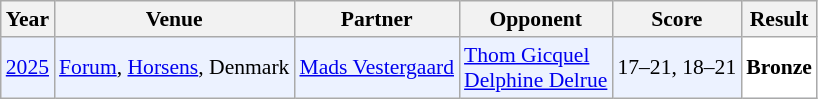<table class="sortable wikitable" style="font-size: 90%">
<tr>
<th>Year</th>
<th>Venue</th>
<th>Partner</th>
<th>Opponent</th>
<th>Score</th>
<th>Result</th>
</tr>
<tr style="background:#ECF2FF">
<td align="center"><a href='#'>2025</a></td>
<td align="left"><a href='#'>Forum</a>, <a href='#'>Horsens</a>, Denmark</td>
<td align="left"> <a href='#'>Mads Vestergaard</a></td>
<td align="left"> <a href='#'>Thom Gicquel</a><br> <a href='#'>Delphine Delrue</a></td>
<td align="left">17–21, 18–21</td>
<td style="text-align:left; background:white"> <strong>Bronze</strong></td>
</tr>
</table>
